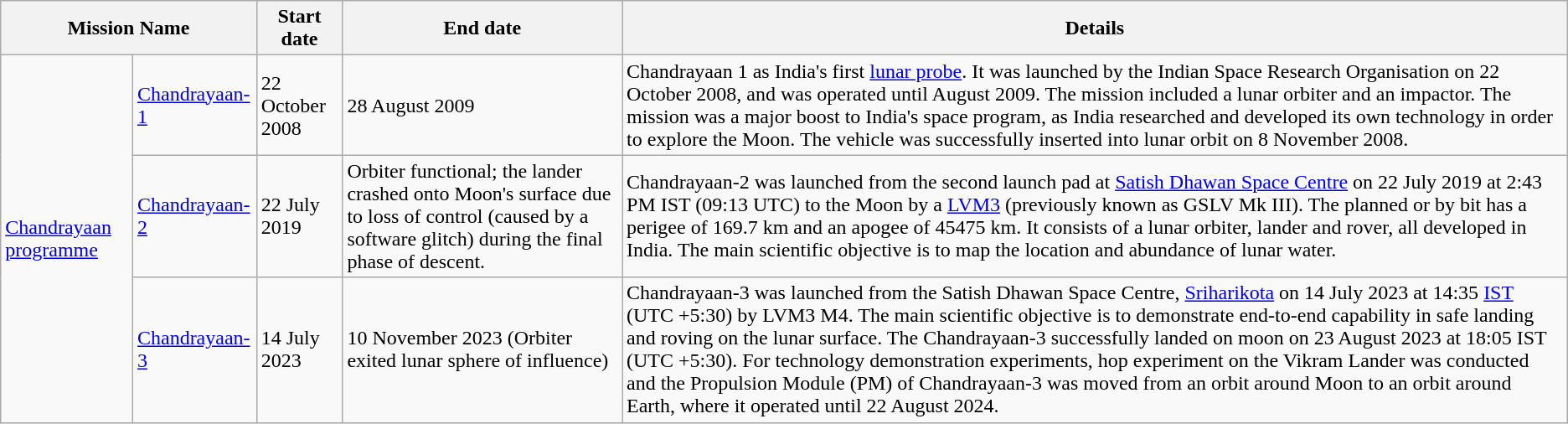<table class="wikitable">
<tr>
<th colspan="2">Mission Name</th>
<th>Start date</th>
<th>End date</th>
<th>Details</th>
</tr>
<tr>
<td rowspan="3"><a href='#'>Chandrayaan programme</a></td>
<td><a href='#'>Chandrayaan-1</a></td>
<td>22 October 2008</td>
<td>28 August 2009</td>
<td>Chandrayaan 1 as India's first <a href='#'>lunar probe</a>. It was launched by the Indian Space Research Organisation on 22 October 2008, and was operated until August 2009. The mission included a lunar orbiter and an impactor. The mission was a major boost to India's space program, as India researched and developed its own technology in order to explore the Moon. The vehicle was successfully inserted into lunar orbit on 8 November 2008.</td>
</tr>
<tr>
<td><a href='#'>Chandrayaan-2</a></td>
<td>22 July 2019</td>
<td>Orbiter functional; the lander crashed onto Moon's surface due to loss of control (caused by a software glitch) during the final phase of descent.</td>
<td>Chandrayaan-2 was launched from the second launch pad at <a href='#'>Satish Dhawan Space Centre</a> on 22 July 2019 at 2:43 PM IST (09:13 UTC) to the Moon by a <a href='#'>LVM3</a> (previously known as GSLV Mk III). The planned or by bit has a perigee of 169.7 km and an apogee of 45475 km. It consists of a lunar orbiter, lander and rover, all developed in India. The main scientific objective is to map the location and abundance of lunar water.</td>
</tr>
<tr>
<td><a href='#'>Chandrayaan-3</a></td>
<td>14 July 2023</td>
<td>10 November 2023 (Orbiter exited lunar sphere of influence)</td>
<td>Chandrayaan-3 was launched from the Satish Dhawan Space Centre, <a href='#'>Sriharikota</a> on 14 July 2023 at 14:35 <a href='#'>IST</a> (UTC +5:30) by LVM3 M4. The main scientific objective is to demonstrate end-to-end capability in safe landing and roving on the lunar surface. The Chandrayaan-3 successfully landed on moon on 23 August 2023 at 18:05 IST (UTC +5:30). For technology demonstration experiments, hop experiment on the Vikram Lander was conducted and the Propulsion Module (PM) of Chandrayaan-3 was moved from an orbit around Moon to an orbit around Earth, where it operated until 22 August 2024.</td>
</tr>
</table>
